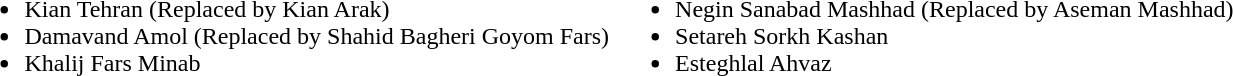<table>
<tr style="vertical-align: top;">
<td><br><ul><li>Kian Tehran (Replaced by Kian Arak)</li><li>Damavand Amol (Replaced by Shahid Bagheri Goyom Fars)</li><li>Khalij Fars Minab</li></ul></td>
<td><br><ul><li>Negin Sanabad Mashhad (Replaced by Aseman Mashhad)</li><li>Setareh Sorkh Kashan</li><li>Esteghlal Ahvaz</li></ul></td>
</tr>
</table>
